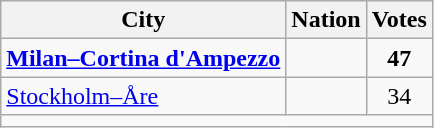<table class="wikitable">
<tr>
<th scope="col">City</th>
<th scope="col">Nation</th>
<th scope="col">Votes</th>
</tr>
<tr>
<td><strong><a href='#'>Milan–Cortina d'Ampezzo</a></strong></td>
<td><strong></strong></td>
<td style="text-align: center;"><strong>47</strong></td>
</tr>
<tr>
<td><a href='#'>Stockholm–Åre</a></td>
<td></td>
<td style="text-align: center;">34</td>
</tr>
<tr>
<td colspan="3" style="text-align: center;"></td>
</tr>
</table>
